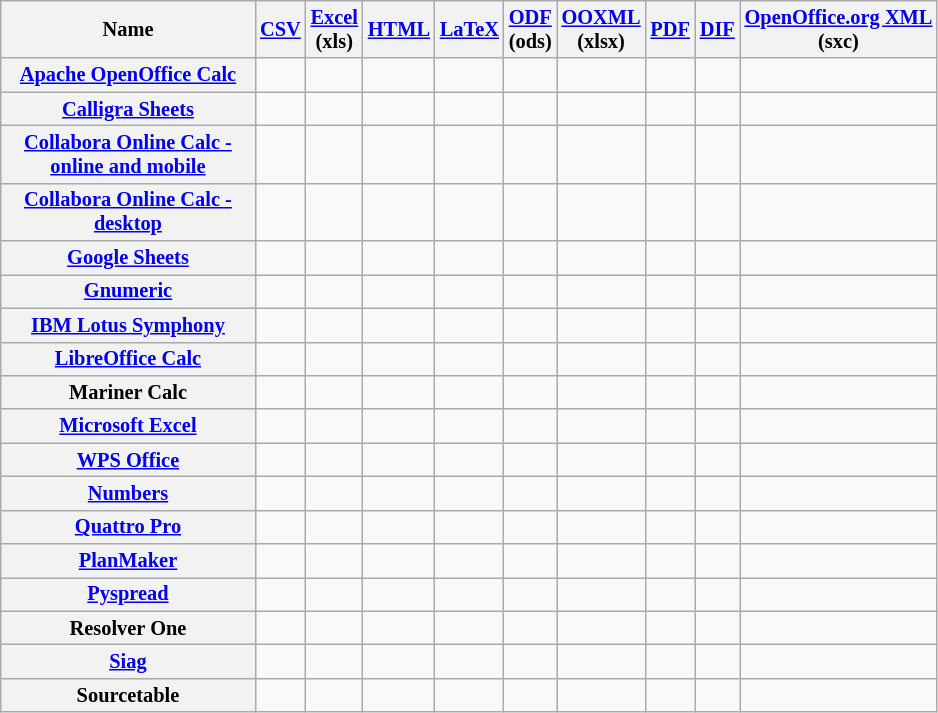<table class="wikitable sortable" style="font-size: 85%; text-align: center; width: auto;">
<tr>
<th style="width: 12em">Name</th>
<th><a href='#'>CSV</a></th>
<th><a href='#'>Excel</a><br>(xls)</th>
<th><a href='#'>HTML</a></th>
<th><a href='#'>LaTeX</a></th>
<th><a href='#'>ODF</a><br>(ods)</th>
<th><a href='#'>OOXML</a><br>(xlsx)</th>
<th><a href='#'>PDF</a></th>
<th><a href='#'>DIF</a></th>
<th><a href='#'>OpenOffice.org XML</a><br>(sxc)</th>
</tr>
<tr>
<th><a href='#'>Apache OpenOffice Calc</a></th>
<td></td>
<td></td>
<td></td>
<td></td>
<td></td>
<td></td>
<td></td>
<td></td>
<td></td>
</tr>
<tr>
<th><a href='#'>Calligra Sheets</a></th>
<td></td>
<td></td>
<td></td>
<td></td>
<td></td>
<td></td>
<td></td>
<td></td>
<td></td>
</tr>
<tr>
<th><a href='#'>Collabora Online Calc - online and mobile</a></th>
<td></td>
<td></td>
<td></td>
<td></td>
<td></td>
<td></td>
<td></td>
<td></td>
<td></td>
</tr>
<tr>
<th><a href='#'>Collabora Online Calc - desktop</a></th>
<td></td>
<td></td>
<td></td>
<td></td>
<td></td>
<td></td>
<td></td>
<td></td>
<td></td>
</tr>
<tr>
<th><a href='#'>Google Sheets</a></th>
<td></td>
<td></td>
<td></td>
<td></td>
<td></td>
<td></td>
<td></td>
<td></td>
<td></td>
</tr>
<tr>
<th><a href='#'>Gnumeric</a></th>
<td></td>
<td></td>
<td></td>
<td></td>
<td></td>
<td></td>
<td></td>
<td></td>
<td></td>
</tr>
<tr>
<th><a href='#'>IBM Lotus Symphony</a></th>
<td></td>
<td></td>
<td></td>
<td></td>
<td></td>
<td></td>
<td></td>
<td></td>
<td></td>
</tr>
<tr>
<th><a href='#'>LibreOffice Calc</a></th>
<td></td>
<td></td>
<td></td>
<td></td>
<td></td>
<td></td>
<td></td>
<td></td>
<td></td>
</tr>
<tr>
<th>Mariner Calc</th>
<td></td>
<td></td>
<td></td>
<td></td>
<td></td>
<td></td>
<td></td>
<td></td>
<td></td>
</tr>
<tr>
<th><a href='#'>Microsoft Excel</a></th>
<td></td>
<td></td>
<td></td>
<td></td>
<td></td>
<td></td>
<td></td>
<td></td>
<td></td>
</tr>
<tr>
<th><a href='#'>WPS Office</a></th>
<td></td>
<td></td>
<td></td>
<td></td>
<td></td>
<td></td>
<td></td>
<td></td>
<td></td>
</tr>
<tr>
<th><a href='#'>Numbers</a></th>
<td></td>
<td></td>
<td></td>
<td></td>
<td></td>
<td></td>
<td></td>
<td></td>
<td></td>
</tr>
<tr>
<th><a href='#'>Quattro Pro</a></th>
<td></td>
<td></td>
<td></td>
<td></td>
<td></td>
<td></td>
<td></td>
<td></td>
<td></td>
</tr>
<tr>
<th><a href='#'>PlanMaker</a></th>
<td></td>
<td></td>
<td></td>
<td></td>
<td></td>
<td></td>
<td></td>
<td></td>
<td></td>
</tr>
<tr>
<th><a href='#'>Pyspread</a></th>
<td></td>
<td></td>
<td></td>
<td></td>
<td></td>
<td></td>
<td></td>
<td></td>
<td></td>
</tr>
<tr>
<th>Resolver One</th>
<td></td>
<td></td>
<td></td>
<td></td>
<td></td>
<td></td>
<td></td>
<td></td>
<td></td>
</tr>
<tr>
<th><a href='#'>Siag</a></th>
<td></td>
<td></td>
<td></td>
<td></td>
<td></td>
<td></td>
<td></td>
<td></td>
<td></td>
</tr>
<tr>
<th>Sourcetable</th>
<td></td>
<td></td>
<td></td>
<td></td>
<td></td>
<td></td>
<td></td>
<td></td>
<td></td>
</tr>
</table>
